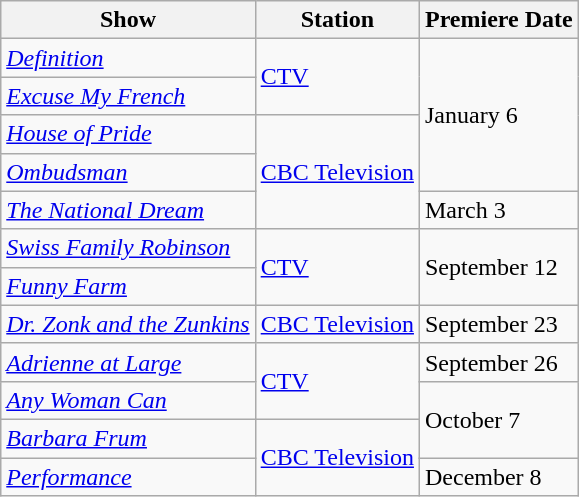<table class="wikitable">
<tr>
<th>Show</th>
<th>Station</th>
<th>Premiere Date</th>
</tr>
<tr>
<td><em><a href='#'>Definition</a></em></td>
<td rowspan="2"><a href='#'>CTV</a></td>
<td rowspan="4">January 6</td>
</tr>
<tr>
<td><em><a href='#'>Excuse My French</a></em></td>
</tr>
<tr>
<td><em><a href='#'>House of Pride</a></em></td>
<td rowspan="3"><a href='#'>CBC Television</a></td>
</tr>
<tr>
<td><em><a href='#'>Ombudsman</a></em></td>
</tr>
<tr>
<td><em><a href='#'>The National Dream</a></em></td>
<td>March 3</td>
</tr>
<tr>
<td><em><a href='#'>Swiss Family Robinson</a></em></td>
<td rowspan="2"><a href='#'>CTV</a></td>
<td rowspan="2">September 12</td>
</tr>
<tr>
<td><em><a href='#'>Funny Farm</a></em></td>
</tr>
<tr>
<td><em><a href='#'>Dr. Zonk and the Zunkins</a></em></td>
<td><a href='#'>CBC Television</a></td>
<td>September 23</td>
</tr>
<tr>
<td><em><a href='#'>Adrienne at Large</a></em></td>
<td rowspan="2"><a href='#'>CTV</a></td>
<td>September 26</td>
</tr>
<tr>
<td><em><a href='#'>Any Woman Can</a></em></td>
<td rowspan="2">October 7</td>
</tr>
<tr>
<td><em><a href='#'>Barbara Frum</a></em></td>
<td rowspan=2><a href='#'>CBC Television</a></td>
</tr>
<tr>
<td><em><a href='#'>Performance</a></em></td>
<td>December 8</td>
</tr>
</table>
